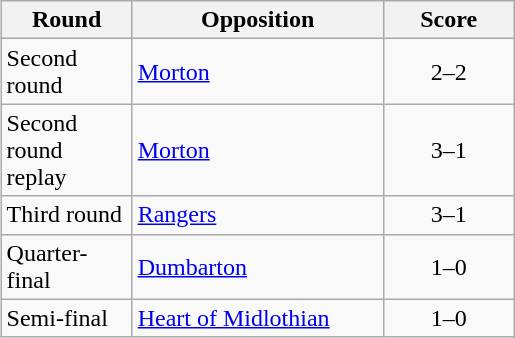<table class="wikitable" style="text-align:left;margin-left:1em;float:right">
<tr>
<th width=80>Round</th>
<th width=160>Opposition</th>
<th width=80>Score</th>
</tr>
<tr>
<td>Second round</td>
<td><a href='#'>Morton</a></td>
<td align=center>2–2</td>
</tr>
<tr>
<td>Second round replay</td>
<td><a href='#'>Morton</a></td>
<td align=center>3–1</td>
</tr>
<tr>
<td>Third round</td>
<td><a href='#'>Rangers</a></td>
<td align=center>3–1</td>
</tr>
<tr>
<td>Quarter-final</td>
<td><a href='#'>Dumbarton</a></td>
<td align=center>1–0</td>
</tr>
<tr>
<td>Semi-final</td>
<td><a href='#'>Heart of Midlothian</a></td>
<td align=center>1–0</td>
</tr>
</table>
